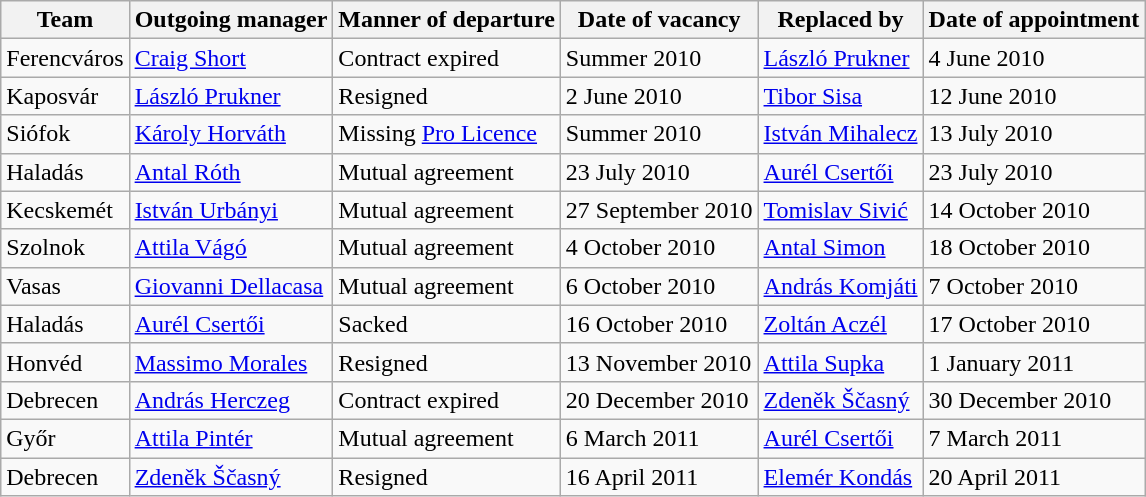<table class="wikitable">
<tr>
<th>Team</th>
<th>Outgoing manager</th>
<th>Manner of departure</th>
<th>Date of vacancy</th>
<th>Replaced by</th>
<th>Date of appointment</th>
</tr>
<tr>
<td>Ferencváros</td>
<td> <a href='#'>Craig Short</a></td>
<td>Contract expired</td>
<td>Summer 2010</td>
<td> <a href='#'>László Prukner</a></td>
<td>4 June 2010</td>
</tr>
<tr>
<td>Kaposvár</td>
<td> <a href='#'>László Prukner</a></td>
<td>Resigned</td>
<td>2 June 2010</td>
<td> <a href='#'>Tibor Sisa</a></td>
<td>12 June 2010</td>
</tr>
<tr>
<td>Siófok</td>
<td> <a href='#'>Károly Horváth</a></td>
<td>Missing <a href='#'>Pro Licence</a></td>
<td>Summer 2010</td>
<td> <a href='#'>István Mihalecz</a></td>
<td>13 July 2010</td>
</tr>
<tr>
<td>Haladás</td>
<td> <a href='#'>Antal Róth</a></td>
<td>Mutual agreement</td>
<td>23 July 2010</td>
<td> <a href='#'>Aurél Csertői</a></td>
<td>23 July 2010</td>
</tr>
<tr>
<td>Kecskemét</td>
<td> <a href='#'>István Urbányi</a></td>
<td>Mutual agreement</td>
<td>27 September 2010</td>
<td> <a href='#'>Tomislav Sivić</a></td>
<td>14 October 2010</td>
</tr>
<tr>
<td>Szolnok</td>
<td> <a href='#'>Attila Vágó</a></td>
<td>Mutual agreement</td>
<td>4 October 2010</td>
<td> <a href='#'>Antal Simon</a></td>
<td>18 October 2010</td>
</tr>
<tr>
<td>Vasas</td>
<td> <a href='#'>Giovanni Dellacasa</a></td>
<td>Mutual agreement</td>
<td>6 October 2010</td>
<td> <a href='#'>András Komjáti</a></td>
<td>7 October 2010</td>
</tr>
<tr>
<td>Haladás</td>
<td> <a href='#'>Aurél Csertői</a></td>
<td>Sacked</td>
<td>16 October 2010</td>
<td> <a href='#'>Zoltán Aczél</a></td>
<td>17 October 2010</td>
</tr>
<tr>
<td>Honvéd</td>
<td> <a href='#'>Massimo Morales</a></td>
<td>Resigned</td>
<td>13 November 2010</td>
<td> <a href='#'>Attila Supka</a></td>
<td>1 January 2011</td>
</tr>
<tr>
<td>Debrecen</td>
<td> <a href='#'>András Herczeg</a></td>
<td>Contract expired</td>
<td>20 December 2010</td>
<td> <a href='#'>Zdeněk Ščasný</a></td>
<td>30 December 2010</td>
</tr>
<tr>
<td>Győr</td>
<td> <a href='#'>Attila Pintér</a></td>
<td>Mutual agreement</td>
<td>6 March 2011</td>
<td> <a href='#'>Aurél Csertői</a></td>
<td>7 March 2011</td>
</tr>
<tr>
<td>Debrecen</td>
<td> <a href='#'>Zdeněk Ščasný</a></td>
<td>Resigned</td>
<td>16 April 2011</td>
<td> <a href='#'>Elemér Kondás</a></td>
<td>20 April 2011</td>
</tr>
</table>
